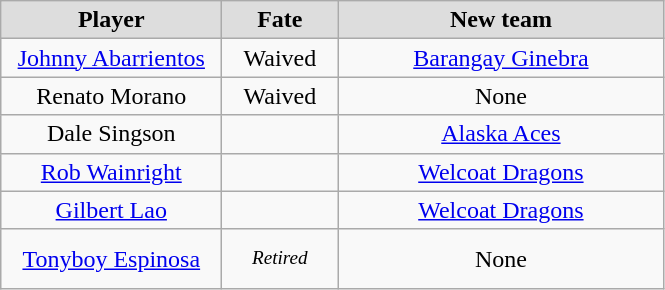<table class="wikitable" style="text-align: center">
<tr align="center" bgcolor="#dddddd">
<td style="width:140px"><strong>Player</strong></td>
<td style="width:70px"><strong>Fate</strong></td>
<td style="width:210px"><strong>New team</strong></td>
</tr>
<tr>
<td><a href='#'>Johnny Abarrientos</a></td>
<td>Waived</td>
<td><a href='#'>Barangay Ginebra</a></td>
</tr>
<tr>
<td>Renato Morano</td>
<td>Waived</td>
<td>None</td>
</tr>
<tr>
<td>Dale Singson</td>
<td></td>
<td><a href='#'>Alaska Aces</a></td>
</tr>
<tr>
<td><a href='#'>Rob Wainright</a></td>
<td></td>
<td><a href='#'>Welcoat Dragons</a></td>
</tr>
<tr>
<td><a href='#'>Gilbert Lao</a></td>
<td></td>
<td><a href='#'>Welcoat Dragons</a></td>
</tr>
<tr style="height:40px">
<td><a href='#'>Tonyboy Espinosa</a></td>
<td style="font-size: 80%"><em>Retired</em></td>
<td>None</td>
</tr>
</table>
